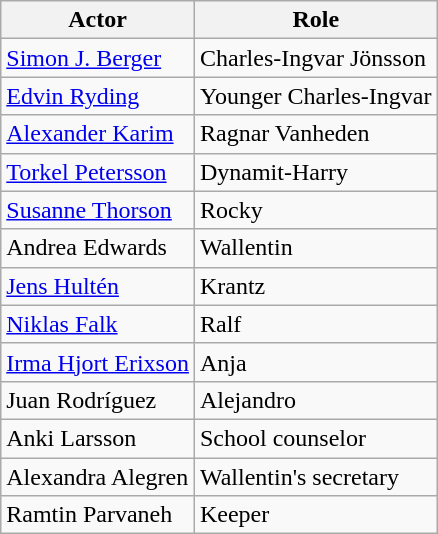<table class="wikitable sortable">
<tr>
<th>Actor</th>
<th>Role</th>
</tr>
<tr>
<td><a href='#'>Simon J. Berger</a></td>
<td>Charles-Ingvar Jönsson</td>
</tr>
<tr>
<td><a href='#'>Edvin Ryding</a></td>
<td>Younger Charles-Ingvar</td>
</tr>
<tr>
<td><a href='#'>Alexander Karim</a></td>
<td>Ragnar Vanheden</td>
</tr>
<tr>
<td><a href='#'>Torkel Petersson</a></td>
<td>Dynamit-Harry</td>
</tr>
<tr>
<td><a href='#'>Susanne Thorson</a></td>
<td>Rocky</td>
</tr>
<tr>
<td>Andrea Edwards</td>
<td>Wallentin</td>
</tr>
<tr>
<td><a href='#'>Jens Hultén</a></td>
<td>Krantz</td>
</tr>
<tr>
<td><a href='#'>Niklas Falk</a></td>
<td>Ralf</td>
</tr>
<tr>
<td><a href='#'>Irma Hjort Erixson</a></td>
<td>Anja</td>
</tr>
<tr>
<td>Juan Rodríguez</td>
<td>Alejandro</td>
</tr>
<tr>
<td>Anki Larsson</td>
<td>School counselor</td>
</tr>
<tr>
<td>Alexandra Alegren</td>
<td>Wallentin's secretary</td>
</tr>
<tr>
<td>Ramtin Parvaneh</td>
<td>Keeper</td>
</tr>
</table>
